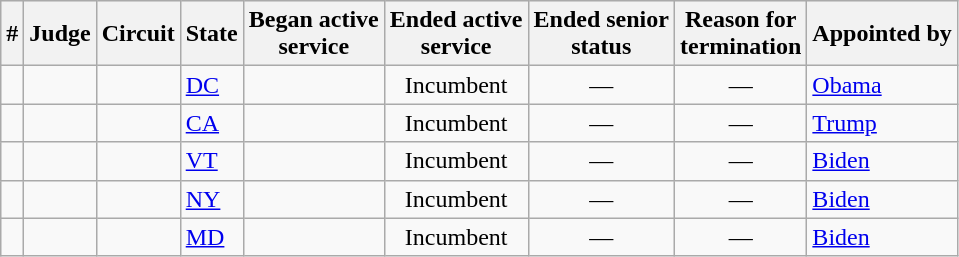<table class="sortable wikitable">
<tr bgcolor="#ececec">
<th>#</th>
<th>Judge</th>
<th>Circuit</th>
<th>State</th>
<th>Began active<br>service</th>
<th>Ended active<br>service</th>
<th>Ended senior<br>status</th>
<th>Reason for<br>termination</th>
<th>Appointed by</th>
</tr>
<tr>
<td></td>
<td></td>
<td></td>
<td><a href='#'>DC</a></td>
<td></td>
<td align="center">Incumbent</td>
<td align="center">—</td>
<td align="center">—</td>
<td><a href='#'>Obama</a></td>
</tr>
<tr>
<td></td>
<td></td>
<td></td>
<td><a href='#'>CA</a></td>
<td></td>
<td align="center">Incumbent</td>
<td align="center">—</td>
<td align="center">—</td>
<td><a href='#'>Trump</a></td>
</tr>
<tr>
<td></td>
<td></td>
<td></td>
<td><a href='#'>VT</a></td>
<td></td>
<td align="center">Incumbent</td>
<td align="center">—</td>
<td align="center">—</td>
<td><a href='#'>Biden</a></td>
</tr>
<tr>
<td></td>
<td></td>
<td></td>
<td><a href='#'>NY</a></td>
<td></td>
<td align="center">Incumbent</td>
<td align="center">—</td>
<td align="center">—</td>
<td><a href='#'>Biden</a></td>
</tr>
<tr>
<td></td>
<td></td>
<td></td>
<td><a href='#'>MD</a></td>
<td></td>
<td align="center">Incumbent</td>
<td align="center">—</td>
<td align="center">—</td>
<td><a href='#'>Biden</a></td>
</tr>
</table>
